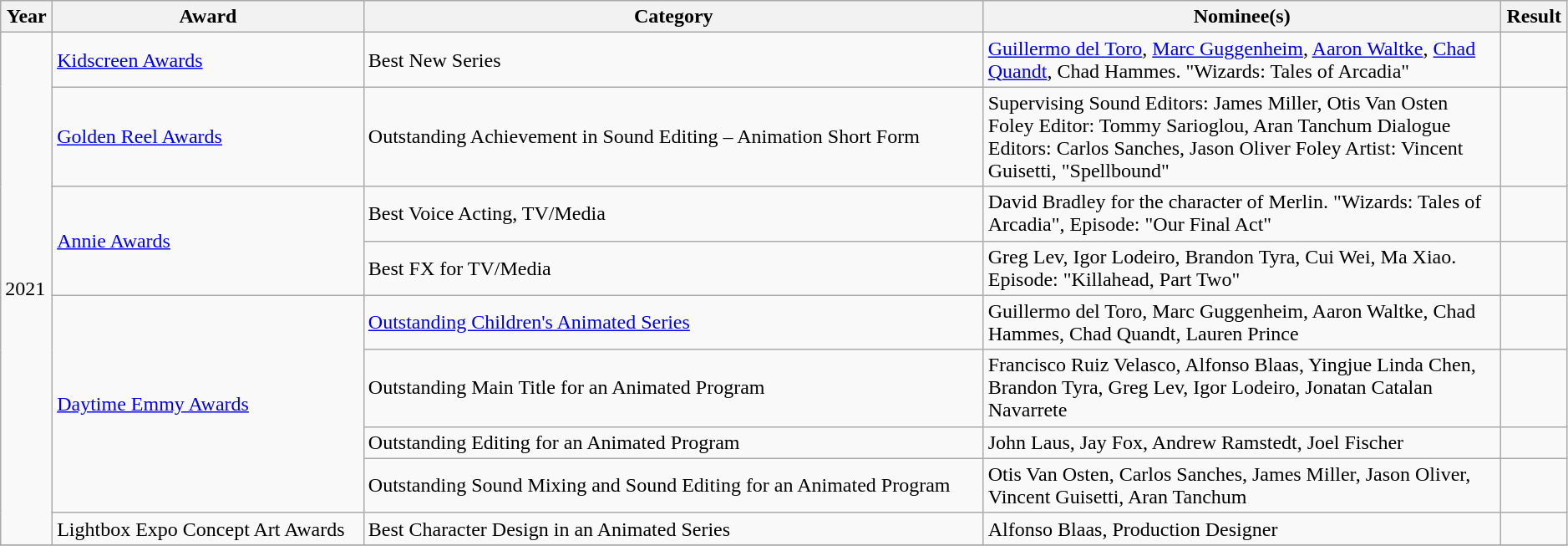<table class="wikitable sortable plainrowheaders" style="width:99%;">
<tr>
<th scope="col">Year</th>
<th scope="col">Award</th>
<th scope="col">Category</th>
<th scope="col" style="width:33%;">Nominee(s)</th>
<th scope="col">Result</th>
</tr>
<tr>
<td rowspan="9">2021</td>
<td rowspan="1"><a href='#'>Kidscreen Awards</a></td>
<td>Best New Series</td>
<td><a href='#'>Guillermo del Toro</a>, <a href='#'>Marc Guggenheim</a>, <a href='#'>Aaron Waltke</a>, <a href='#'>Chad Quandt</a>, Chad Hammes. "Wizards: Tales of Arcadia"</td>
<td></td>
</tr>
<tr>
<td rowspan="1"><a href='#'>Golden Reel Awards</a></td>
<td>Outstanding Achievement in Sound Editing – Animation Short Form</td>
<td>Supervising Sound Editors: James Miller, Otis Van Osten Foley Editor: Tommy Sarioglou, Aran Tanchum Dialogue Editors: Carlos Sanches, Jason Oliver Foley Artist: Vincent Guisetti, "Spellbound"</td>
<td></td>
</tr>
<tr>
<td rowspan="2"><a href='#'>Annie Awards</a></td>
<td>Best Voice Acting, TV/Media</td>
<td>David Bradley for the character of Merlin. "Wizards: Tales of Arcadia", Episode: "Our Final Act"</td>
<td></td>
</tr>
<tr>
<td>Best FX for TV/Media</td>
<td>Greg Lev, Igor Lodeiro, Brandon Tyra, Cui Wei, Ma Xiao. Episode: "Killahead, Part Two"</td>
<td></td>
</tr>
<tr>
<td rowspan="4"><a href='#'>Daytime Emmy Awards</a></td>
<td><a href='#'>Outstanding Children's Animated Series</a></td>
<td>Guillermo del Toro, Marc Guggenheim, Aaron Waltke, Chad Hammes, Chad Quandt, Lauren Prince</td>
<td></td>
</tr>
<tr>
<td>Outstanding Main Title for an Animated Program</td>
<td>Francisco Ruiz Velasco, Alfonso Blaas, Yingjue Linda Chen, Brandon Tyra, Greg Lev, Igor Lodeiro, Jonatan Catalan Navarrete</td>
<td></td>
</tr>
<tr>
<td>Outstanding Editing for an Animated Program</td>
<td>John Laus, Jay Fox, Andrew Ramstedt, Joel Fischer</td>
<td></td>
</tr>
<tr>
<td>Outstanding Sound Mixing and Sound Editing for an Animated Program</td>
<td>Otis Van Osten, Carlos Sanches, James Miller, Jason Oliver, Vincent Guisetti, Aran Tanchum</td>
<td></td>
</tr>
<tr>
<td rowspan="1">Lightbox Expo Concept Art Awards</td>
<td>Best Character Design in an Animated Series</td>
<td>Alfonso Blaas, Production Designer</td>
<td></td>
</tr>
<tr>
</tr>
</table>
